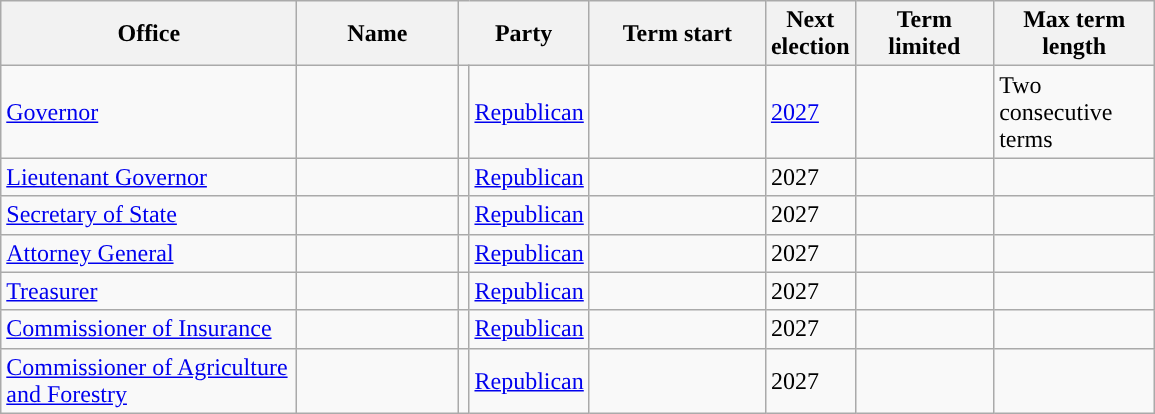<table class="sortable wikitable">
<tr>
<th scope="col" width=190>Office</th>
<th scope="col" width=100>Name</th>
<th scope="col" width=75 colspan=2>Party</th>
<th scope="col" width=110>Term start</th>
<th scope="col" width=50>Next election</th>
<th scope="col" width=85>Term limited</th>
<th scope="col" width=100>Max term length</th>
</tr>
<tr>
<td><a href='#'>Governor</a></td>
<td></td>
<td style="background-color:"></td>
<td><a href='#'>Republican</a></td>
<td></td>
<td><a href='#'>2027</a></td>
<td></td>
<td>Two consecutive terms</td>
</tr>
<tr>
<td><a href='#'>Lieutenant Governor</a></td>
<td></td>
<td style="background-color:"></td>
<td><a href='#'>Republican</a></td>
<td></td>
<td>2027</td>
<td></td>
<td></td>
</tr>
<tr>
<td><a href='#'>Secretary of State</a></td>
<td></td>
<td style="background-color:"></td>
<td><a href='#'>Republican</a></td>
<td></td>
<td>2027</td>
<td></td>
<td></td>
</tr>
<tr>
<td><a href='#'>Attorney General</a></td>
<td></td>
<td style="background-color:"></td>
<td><a href='#'>Republican</a></td>
<td></td>
<td>2027</td>
<td></td>
<td></td>
</tr>
<tr>
<td><a href='#'>Treasurer</a></td>
<td></td>
<td style="background-color:"></td>
<td><a href='#'>Republican</a></td>
<td></td>
<td>2027</td>
<td></td>
<td></td>
</tr>
<tr>
<td><a href='#'>Commissioner of Insurance</a></td>
<td></td>
<td style="background-color:"></td>
<td><a href='#'>Republican</a></td>
<td></td>
<td>2027</td>
<td></td>
<td></td>
</tr>
<tr>
<td><a href='#'>Commissioner of Agriculture and Forestry</a></td>
<td></td>
<td style="background-color:"></td>
<td><a href='#'>Republican</a></td>
<td></td>
<td>2027</td>
<td></td>
<td></td>
</tr>
</table>
